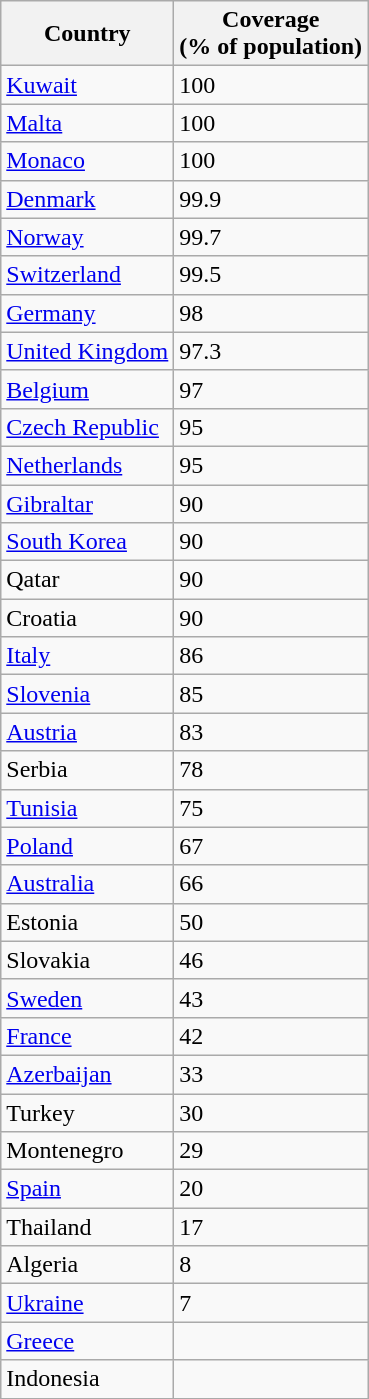<table class="wikitable collapsible mw-collapsed sortable">
<tr>
<th>Country</th>
<th>Coverage<br>(% of population)</th>
</tr>
<tr>
<td><a href='#'>Kuwait</a></td>
<td>100</td>
</tr>
<tr>
<td><a href='#'>Malta</a></td>
<td>100</td>
</tr>
<tr>
<td><a href='#'>Monaco</a></td>
<td>100</td>
</tr>
<tr>
<td><a href='#'>Denmark</a></td>
<td>99.9</td>
</tr>
<tr>
<td><a href='#'>Norway</a></td>
<td>99.7</td>
</tr>
<tr>
<td><a href='#'>Switzerland</a></td>
<td>99.5</td>
</tr>
<tr>
<td><a href='#'>Germany</a></td>
<td>98</td>
</tr>
<tr>
<td><a href='#'>United Kingdom</a></td>
<td>97.3</td>
</tr>
<tr>
<td><a href='#'>Belgium</a></td>
<td>97</td>
</tr>
<tr>
<td><a href='#'>Czech Republic</a></td>
<td>95</td>
</tr>
<tr>
<td><a href='#'>Netherlands</a></td>
<td>95</td>
</tr>
<tr>
<td><a href='#'>Gibraltar</a></td>
<td>90</td>
</tr>
<tr>
<td><a href='#'>South Korea</a></td>
<td>90</td>
</tr>
<tr>
<td>Qatar</td>
<td>90</td>
</tr>
<tr>
<td>Croatia</td>
<td>90</td>
</tr>
<tr>
<td><a href='#'>Italy</a></td>
<td>86</td>
</tr>
<tr>
<td><a href='#'>Slovenia</a></td>
<td>85</td>
</tr>
<tr>
<td><a href='#'>Austria</a></td>
<td>83</td>
</tr>
<tr>
<td>Serbia</td>
<td>78</td>
</tr>
<tr>
<td><a href='#'>Tunisia</a></td>
<td>75</td>
</tr>
<tr>
<td><a href='#'>Poland</a></td>
<td>67</td>
</tr>
<tr>
<td><a href='#'>Australia</a></td>
<td>66</td>
</tr>
<tr>
<td>Estonia</td>
<td>50</td>
</tr>
<tr>
<td>Slovakia</td>
<td>46</td>
</tr>
<tr>
<td><a href='#'>Sweden</a></td>
<td>43</td>
</tr>
<tr>
<td><a href='#'>France</a></td>
<td>42</td>
</tr>
<tr>
<td><a href='#'>Azerbaijan</a></td>
<td>33</td>
</tr>
<tr>
<td>Turkey</td>
<td>30</td>
</tr>
<tr>
<td>Montenegro</td>
<td>29</td>
</tr>
<tr>
<td><a href='#'>Spain</a></td>
<td>20</td>
</tr>
<tr>
<td>Thailand</td>
<td>17</td>
</tr>
<tr>
<td>Algeria</td>
<td>8</td>
</tr>
<tr>
<td><a href='#'>Ukraine</a></td>
<td>7</td>
</tr>
<tr>
<td><a href='#'>Greece</a></td>
<td></td>
</tr>
<tr>
<td>Indonesia</td>
<td></td>
</tr>
</table>
